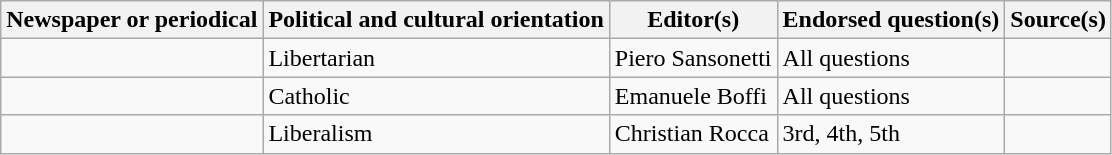<table class="wikitable">
<tr>
<th>Newspaper or periodical</th>
<th>Political and cultural orientation</th>
<th>Editor(s)</th>
<th>Endorsed question(s)</th>
<th>Source(s)</th>
</tr>
<tr>
<td></td>
<td>Libertarian</td>
<td>Piero Sansonetti</td>
<td>All questions</td>
<td></td>
</tr>
<tr>
<td></td>
<td>Catholic</td>
<td>Emanuele Boffi</td>
<td>All questions</td>
<td></td>
</tr>
<tr>
<td></td>
<td>Liberalism</td>
<td>Christian Rocca</td>
<td>3rd, 4th, 5th</td>
<td></td>
</tr>
</table>
